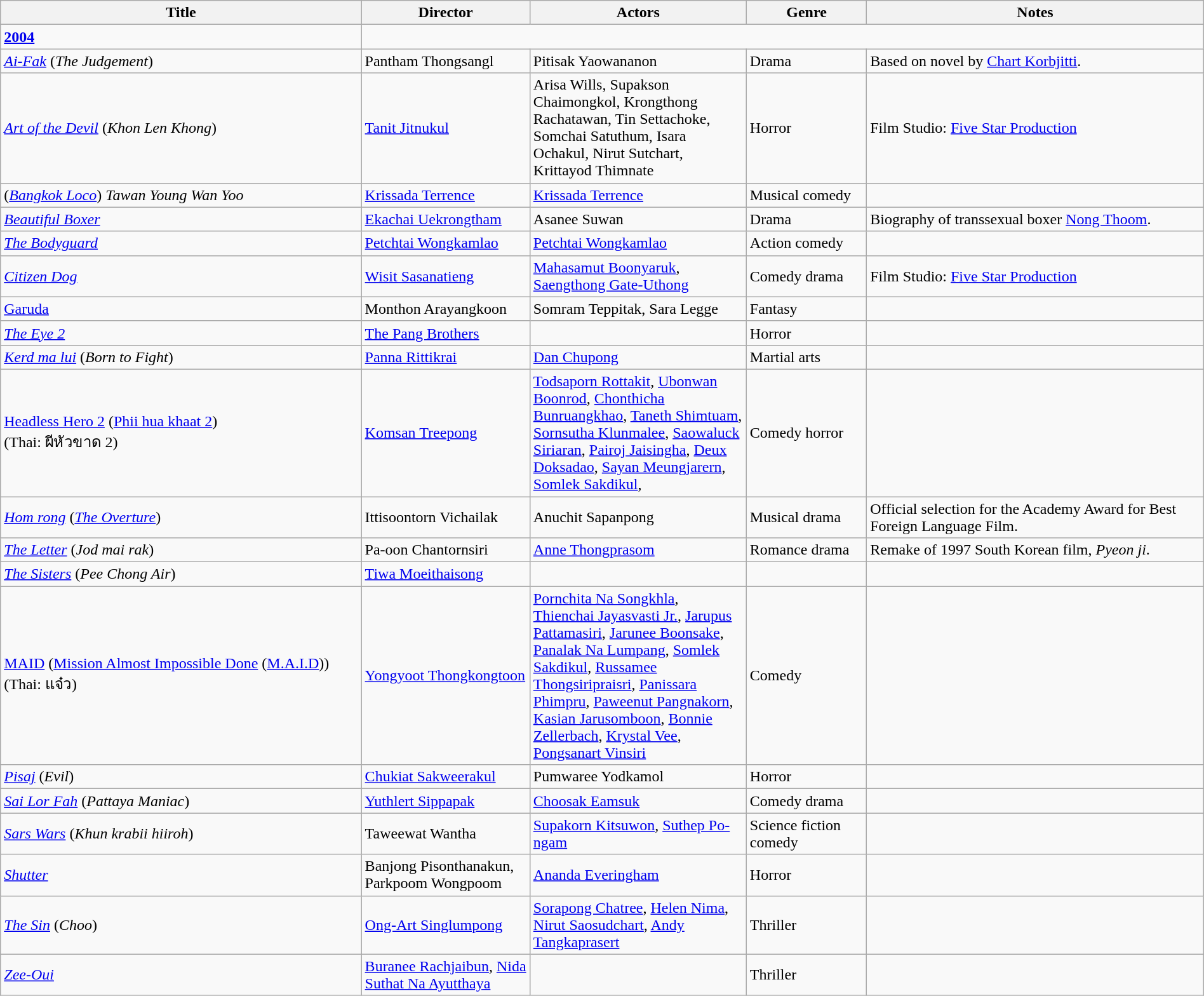<table class="wikitable" style="width:100%;">
<tr>
<th style="width:30%;">Title</th>
<th style="width:14%;">Director</th>
<th style="width:18%;">Actors</th>
<th style="width:10%;">Genre</th>
<th style="width:28%;">Notes</th>
</tr>
<tr>
<td><strong><a href='#'>2004</a></strong></td>
</tr>
<tr>
<td><em><a href='#'>Ai-Fak</a></em> (<em>The Judgement</em>)</td>
<td>Pantham Thongsangl</td>
<td>Pitisak Yaowananon</td>
<td>Drama</td>
<td>Based on novel by <a href='#'>Chart Korbjitti</a>.</td>
</tr>
<tr>
<td><em><a href='#'>Art of the Devil</a></em> (<em>Khon Len Khong</em>)</td>
<td><a href='#'>Tanit Jitnukul</a></td>
<td>Arisa Wills, Supakson Chaimongkol, Krongthong Rachatawan, 	Tin Settachoke, Somchai Satuthum, Isara Ochakul, Nirut Sutchart, Krittayod Thimnate</td>
<td>Horror</td>
<td>Film Studio: <a href='#'>Five Star Production</a></td>
</tr>
<tr>
<td>(<em><a href='#'>Bangkok Loco</a></em>) <em>Tawan Young Wan Yoo</em></td>
<td><a href='#'>Krissada Terrence</a></td>
<td><a href='#'>Krissada Terrence</a></td>
<td>Musical comedy</td>
<td></td>
</tr>
<tr>
<td><em><a href='#'>Beautiful Boxer</a></em></td>
<td><a href='#'>Ekachai Uekrongtham</a></td>
<td>Asanee Suwan</td>
<td>Drama</td>
<td>Biography of transsexual boxer <a href='#'>Nong Thoom</a>.</td>
</tr>
<tr>
<td><em><a href='#'>The Bodyguard</a></em></td>
<td><a href='#'>Petchtai Wongkamlao</a></td>
<td><a href='#'>Petchtai Wongkamlao</a></td>
<td>Action comedy</td>
<td></td>
</tr>
<tr>
<td><em><a href='#'>Citizen Dog</a></em></td>
<td><a href='#'>Wisit Sasanatieng</a></td>
<td><a href='#'>Mahasamut Boonyaruk</a>, <a href='#'>Saengthong Gate-Uthong</a></td>
<td>Comedy drama</td>
<td>Film Studio: <a href='#'>Five Star Production</a></td>
</tr>
<tr>
<td><a href='#'>Garuda</a></td>
<td>Monthon Arayangkoon</td>
<td>Somram Teppitak, Sara Legge</td>
<td>Fantasy</td>
<td></td>
</tr>
<tr>
<td><em><a href='#'>The Eye 2</a></em></td>
<td><a href='#'>The Pang Brothers</a></td>
<td></td>
<td>Horror</td>
<td></td>
</tr>
<tr>
<td><em><a href='#'>Kerd ma lui</a></em> (<em>Born to Fight</em>)</td>
<td><a href='#'>Panna Rittikrai</a></td>
<td><a href='#'>Dan Chupong</a></td>
<td>Martial arts</td>
<td></td>
</tr>
<tr>
<td><a href='#'>Headless Hero 2</a> (<a href='#'>Phii hua khaat 2</a>)<br>(Thai: ผีหัวขาด 2)</td>
<td><a href='#'>Komsan Treepong</a></td>
<td><a href='#'>Todsaporn Rottakit</a>, <a href='#'>Ubonwan Boonrod</a>, <a href='#'>Chonthicha Bunruangkhao</a>, <a href='#'>Taneth Shimtuam</a>, <a href='#'>Sornsutha Klunmalee</a>, <a href='#'>Saowaluck Siriaran</a>, <a href='#'>Pairoj Jaisingha</a>, <a href='#'>Deux Doksadao</a>, <a href='#'>Sayan Meungjarern</a>, <a href='#'>Somlek Sakdikul</a>,</td>
<td>Comedy horror</td>
<td></td>
</tr>
<tr>
<td><em><a href='#'>Hom rong</a></em> (<em><a href='#'>The Overture</a></em>)</td>
<td>Ittisoontorn Vichailak</td>
<td>Anuchit Sapanpong</td>
<td>Musical drama</td>
<td>Official selection for the Academy Award for Best Foreign Language Film.</td>
</tr>
<tr>
<td><em><a href='#'>The Letter</a></em> (<em>Jod mai rak</em>)</td>
<td>Pa-oon Chantornsiri</td>
<td><a href='#'>Anne Thongprasom</a></td>
<td>Romance drama</td>
<td>Remake of 1997 South Korean film, <em>Pyeon ji</em>.</td>
</tr>
<tr>
<td><em><a href='#'>The Sisters</a></em> (<em>Pee Chong Air</em>)</td>
<td><a href='#'>Tiwa Moeithaisong</a></td>
<td></td>
<td></td>
<td></td>
</tr>
<tr>
<td><a href='#'>MAID</a> (<a href='#'>Mission Almost Impossible Done</a> (<a href='#'>M.A.I.D</a>))<br>(Thai: แจ๋ว)</td>
<td><a href='#'>Yongyoot Thongkongtoon</a></td>
<td><a href='#'>Pornchita Na Songkhla</a>, <a href='#'>Thienchai Jayasvasti Jr.</a>, <a href='#'>Jarupus Pattamasiri</a>, <a href='#'>Jarunee Boonsake</a>, <a href='#'>Panalak Na Lumpang</a>, <a href='#'>Somlek Sakdikul</a>, <a href='#'>Russamee Thongsiripraisri</a>, <a href='#'>Panissara Phimpru</a>, <a href='#'>Paweenut Pangnakorn</a>, <a href='#'>Kasian Jarusomboon</a>, <a href='#'>Bonnie Zellerbach</a>, <a href='#'>Krystal Vee</a>, <a href='#'>Pongsanart Vinsiri</a></td>
<td>Comedy</td>
<td></td>
</tr>
<tr>
<td><em><a href='#'>Pisaj</a></em> (<em>Evil</em>)</td>
<td><a href='#'>Chukiat Sakweerakul</a></td>
<td>Pumwaree Yodkamol</td>
<td>Horror</td>
<td></td>
</tr>
<tr>
<td><em><a href='#'>Sai Lor Fah</a></em> (<em>Pattaya Maniac</em>)</td>
<td><a href='#'>Yuthlert Sippapak</a></td>
<td><a href='#'>Choosak Eamsuk</a></td>
<td>Comedy drama</td>
<td></td>
</tr>
<tr>
<td><em><a href='#'>Sars Wars</a></em> (<em>Khun krabii hiiroh</em>)</td>
<td>Taweewat Wantha</td>
<td><a href='#'>Supakorn Kitsuwon</a>, <a href='#'>Suthep Po-ngam</a></td>
<td>Science fiction comedy</td>
<td></td>
</tr>
<tr>
<td><em><a href='#'>Shutter</a></em></td>
<td>Banjong Pisonthanakun, Parkpoom Wongpoom</td>
<td><a href='#'>Ananda Everingham</a></td>
<td>Horror</td>
<td></td>
</tr>
<tr>
<td><em><a href='#'>The Sin</a></em> (<em>Choo</em>)</td>
<td><a href='#'>Ong-Art Singlumpong</a></td>
<td><a href='#'>Sorapong Chatree</a>, <a href='#'>Helen Nima</a>, <a href='#'>Nirut Saosudchart</a>, <a href='#'>Andy Tangkaprasert</a></td>
<td>Thriller</td>
<td></td>
</tr>
<tr>
<td><em><a href='#'>Zee-Oui</a></em></td>
<td><a href='#'>Buranee Rachjaibun</a>, <a href='#'>Nida Suthat Na Ayutthaya</a></td>
<td></td>
<td>Thriller</td>
<td></td>
</tr>
</table>
